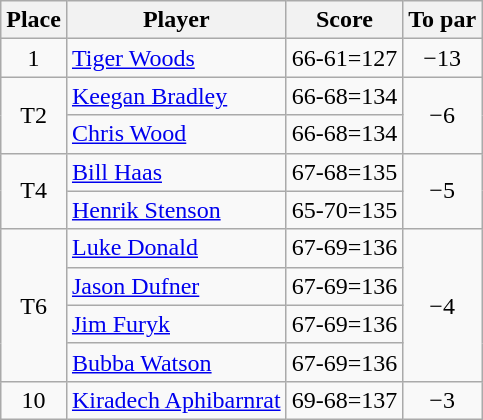<table class="wikitable">
<tr>
<th>Place</th>
<th>Player</th>
<th>Score</th>
<th>To par</th>
</tr>
<tr>
<td align=center>1</td>
<td> <a href='#'>Tiger Woods</a></td>
<td>66-61=127</td>
<td align=center>−13</td>
</tr>
<tr>
<td align=center rowspan=2>T2</td>
<td> <a href='#'>Keegan Bradley</a></td>
<td>66-68=134</td>
<td align=center rowspan=2>−6</td>
</tr>
<tr>
<td> <a href='#'>Chris Wood</a></td>
<td>66-68=134</td>
</tr>
<tr>
<td align=center rowspan=2>T4</td>
<td> <a href='#'>Bill Haas</a></td>
<td>67-68=135</td>
<td align=center rowspan=2>−5</td>
</tr>
<tr>
<td> <a href='#'>Henrik Stenson</a></td>
<td>65-70=135</td>
</tr>
<tr>
<td align=center rowspan=4>T6</td>
<td> <a href='#'>Luke Donald</a></td>
<td>67-69=136</td>
<td align=center rowspan=4>−4</td>
</tr>
<tr>
<td> <a href='#'>Jason Dufner</a></td>
<td>67-69=136</td>
</tr>
<tr>
<td> <a href='#'>Jim Furyk</a></td>
<td>67-69=136</td>
</tr>
<tr>
<td> <a href='#'>Bubba Watson</a></td>
<td>67-69=136</td>
</tr>
<tr>
<td align=center>10</td>
<td> <a href='#'>Kiradech Aphibarnrat</a></td>
<td>69-68=137</td>
<td align=center>−3</td>
</tr>
</table>
